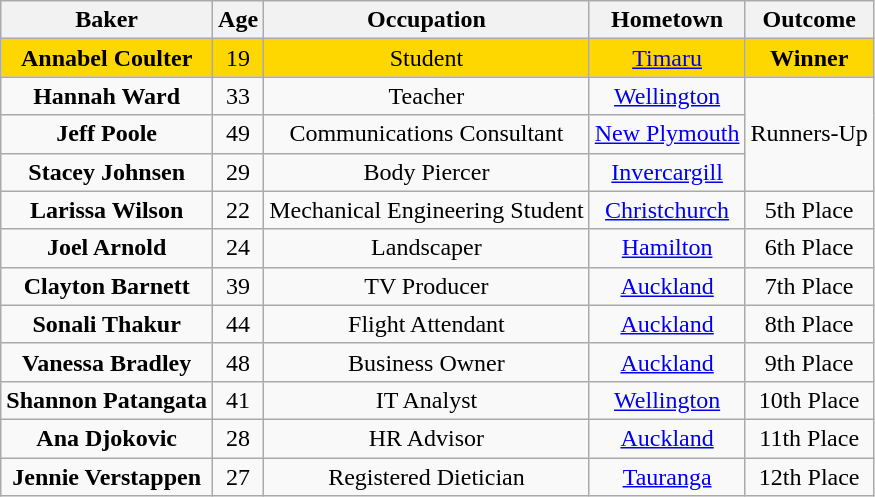<table class="wikitable" style="text-align:center;">
<tr>
<th>Baker</th>
<th>Age</th>
<th>Occupation</th>
<th>Hometown</th>
<th>Outcome</th>
</tr>
<tr style="background:gold;">
<td><strong>Annabel Coulter</strong></td>
<td align="center">19</td>
<td>Student</td>
<td><a href='#'>Timaru</a></td>
<td><strong>Winner</strong></td>
</tr>
<tr>
<td><strong>Hannah Ward</strong></td>
<td align="center">33</td>
<td>Teacher</td>
<td><a href='#'>Wellington</a></td>
<td rowspan="3">Runners-Up</td>
</tr>
<tr>
<td><strong>Jeff Poole</strong></td>
<td align="center">49</td>
<td>Communications Consultant</td>
<td><a href='#'>New Plymouth</a></td>
</tr>
<tr>
<td><strong>Stacey Johnsen</strong></td>
<td align="center">29</td>
<td>Body Piercer</td>
<td><a href='#'>Invercargill</a></td>
</tr>
<tr>
<td><strong>Larissa Wilson</strong></td>
<td align="center">22</td>
<td>Mechanical Engineering Student</td>
<td><a href='#'>Christchurch</a></td>
<td>5th Place</td>
</tr>
<tr>
<td><strong>Joel Arnold</strong></td>
<td align="center">24</td>
<td>Landscaper</td>
<td><a href='#'>Hamilton</a></td>
<td>6th Place</td>
</tr>
<tr>
<td><strong>Clayton Barnett</strong></td>
<td align="center">39</td>
<td>TV Producer</td>
<td><a href='#'>Auckland</a></td>
<td>7th Place</td>
</tr>
<tr>
<td><strong>Sonali Thakur</strong></td>
<td align="center">44</td>
<td>Flight Attendant</td>
<td><a href='#'>Auckland</a></td>
<td>8th Place</td>
</tr>
<tr>
<td><strong>Vanessa Bradley</strong></td>
<td align="center">48</td>
<td>Business Owner</td>
<td><a href='#'>Auckland</a></td>
<td>9th Place</td>
</tr>
<tr>
<td><strong>Shannon Patangata</strong></td>
<td align="center">41</td>
<td>IT Analyst</td>
<td><a href='#'>Wellington</a></td>
<td>10th Place</td>
</tr>
<tr>
<td><strong>Ana Djokovic</strong></td>
<td align="center">28</td>
<td>HR Advisor</td>
<td><a href='#'>Auckland</a></td>
<td>11th Place</td>
</tr>
<tr>
<td><strong>Jennie Verstappen</strong></td>
<td align="center">27</td>
<td>Registered Dietician</td>
<td><a href='#'>Tauranga</a></td>
<td>12th Place</td>
</tr>
</table>
